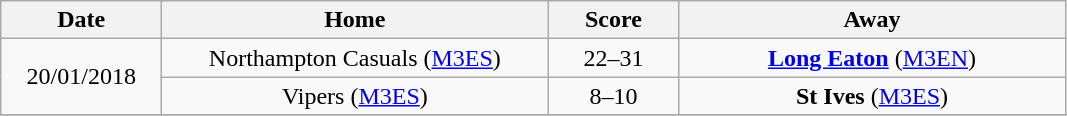<table class="wikitable" style="text-align: center">
<tr>
<th width=100>Date</th>
<th width=250>Home</th>
<th width=80>Score</th>
<th width=250>Away</th>
</tr>
<tr>
<td rowspan=2>20/01/2018</td>
<td>Northampton Casuals (<a href='#'>M3ES</a>)</td>
<td>22–31</td>
<td><strong><a href='#'>Long Eaton</a></strong> (<a href='#'>M3EN</a>)</td>
</tr>
<tr>
<td>Vipers (<a href='#'>M3ES</a>)</td>
<td>8–10</td>
<td><strong>St Ives</strong> (<a href='#'>M3ES</a>)</td>
</tr>
<tr>
</tr>
</table>
